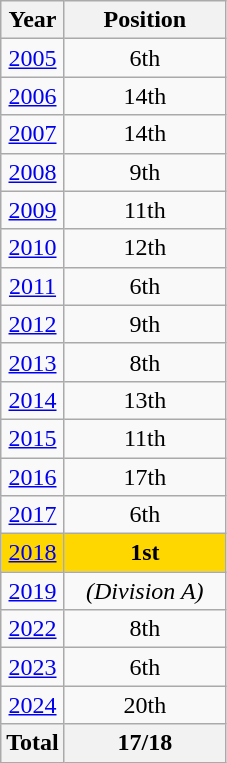<table class="wikitable" style="text-align: center;">
<tr>
<th>Year</th>
<th width="100">Position</th>
</tr>
<tr>
<td> <a href='#'>2005</a></td>
<td>6th</td>
</tr>
<tr>
<td> <a href='#'>2006</a></td>
<td>14th</td>
</tr>
<tr>
<td> <a href='#'>2007</a></td>
<td>14th</td>
</tr>
<tr>
<td> <a href='#'>2008</a></td>
<td>9th</td>
</tr>
<tr>
<td> <a href='#'>2009</a></td>
<td>11th</td>
</tr>
<tr>
<td> <a href='#'>2010</a></td>
<td>12th</td>
</tr>
<tr>
<td> <a href='#'>2011</a></td>
<td>6th</td>
</tr>
<tr>
<td> <a href='#'>2012</a></td>
<td>9th</td>
</tr>
<tr>
<td> <a href='#'>2013</a></td>
<td>8th</td>
</tr>
<tr>
<td> <a href='#'>2014</a></td>
<td>13th</td>
</tr>
<tr>
<td> <a href='#'>2015</a></td>
<td>11th</td>
</tr>
<tr>
<td> <a href='#'>2016</a></td>
<td>17th</td>
</tr>
<tr>
<td> <a href='#'>2017</a></td>
<td>6th</td>
</tr>
<tr bgcolor=gold>
<td> <a href='#'>2018</a></td>
<td><strong>1st</strong></td>
</tr>
<tr>
<td> <a href='#'>2019</a></td>
<td><em>(Division A)</em></td>
</tr>
<tr>
<td> <a href='#'>2022</a></td>
<td>8th</td>
</tr>
<tr>
<td> <a href='#'>2023</a></td>
<td>6th</td>
</tr>
<tr>
<td> <a href='#'>2024</a></td>
<td>20th</td>
</tr>
<tr>
<th>Total</th>
<th>17/18</th>
</tr>
</table>
